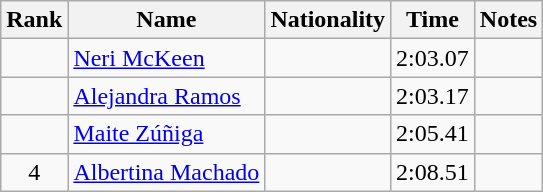<table class="wikitable sortable" style="text-align:center">
<tr>
<th>Rank</th>
<th>Name</th>
<th>Nationality</th>
<th>Time</th>
<th>Notes</th>
</tr>
<tr>
<td align=center></td>
<td align=left><a href='#'>Neri McKeen</a></td>
<td align=left></td>
<td>2:03.07</td>
<td></td>
</tr>
<tr>
<td align=center></td>
<td align=left><a href='#'>Alejandra Ramos</a></td>
<td align=left></td>
<td>2:03.17</td>
<td></td>
</tr>
<tr>
<td align=center></td>
<td align=left><a href='#'>Maite Zúñiga</a></td>
<td align=left></td>
<td>2:05.41</td>
<td></td>
</tr>
<tr>
<td align=center>4</td>
<td align=left><a href='#'>Albertina Machado</a></td>
<td align=left></td>
<td>2:08.51</td>
<td></td>
</tr>
</table>
